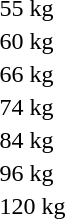<table>
<tr>
<td rowspan=2>55 kg</td>
<td rowspan=2></td>
<td rowspan=2></td>
<td></td>
</tr>
<tr>
<td></td>
</tr>
<tr>
<td rowspan=2>60 kg</td>
<td rowspan=2></td>
<td rowspan=2></td>
<td></td>
</tr>
<tr>
<td></td>
</tr>
<tr>
<td rowspan=2>66 kg</td>
<td rowspan=2></td>
<td rowspan=2></td>
<td></td>
</tr>
<tr>
<td></td>
</tr>
<tr>
<td rowspan=2>74 kg</td>
<td rowspan=2></td>
<td rowspan=2></td>
<td></td>
</tr>
<tr>
<td></td>
</tr>
<tr>
<td rowspan=2>84 kg</td>
<td rowspan=2></td>
<td rowspan=2></td>
<td></td>
</tr>
<tr>
<td></td>
</tr>
<tr>
<td rowspan=2>96 kg</td>
<td rowspan=2></td>
<td rowspan=2></td>
<td></td>
</tr>
<tr>
<td></td>
</tr>
<tr>
<td rowspan=2>120 kg</td>
<td rowspan=2></td>
<td rowspan=2></td>
<td></td>
</tr>
<tr>
<td></td>
</tr>
<tr>
</tr>
</table>
